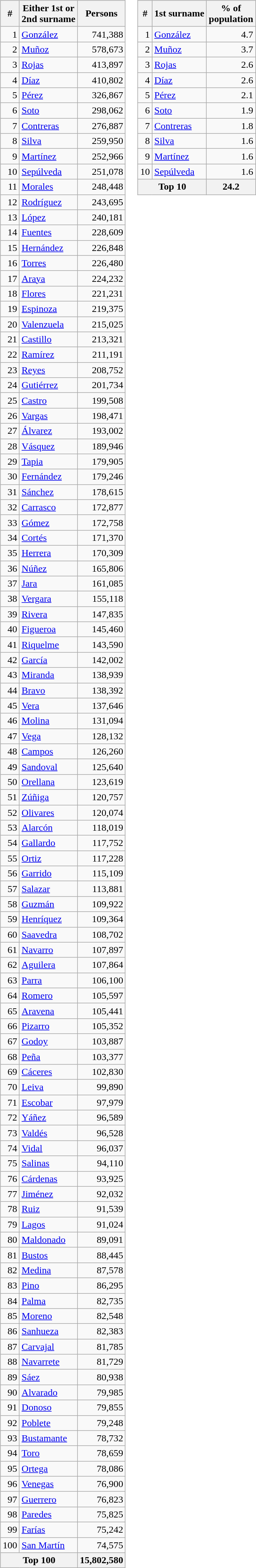<table>
<tr valign="top">
<td><br><table class="wikitable" style="text-align: right">
<tr>
<th>#</th>
<th>Either 1st or<br>2nd surname</th>
<th>Persons</th>
</tr>
<tr>
<td>1</td>
<td align="left"><a href='#'>González</a></td>
<td>741,388</td>
</tr>
<tr>
<td>2</td>
<td align="left"><a href='#'>Muñoz</a></td>
<td>578,673</td>
</tr>
<tr>
<td>3</td>
<td align="left"><a href='#'>Rojas</a></td>
<td>413,897</td>
</tr>
<tr>
<td>4</td>
<td align="left"><a href='#'>Díaz</a></td>
<td>410,802</td>
</tr>
<tr>
<td>5</td>
<td align="left"><a href='#'>Pérez</a></td>
<td>326,867</td>
</tr>
<tr>
<td>6</td>
<td align="left"><a href='#'>Soto</a></td>
<td>298,062</td>
</tr>
<tr>
<td>7</td>
<td align="left"><a href='#'>Contreras</a></td>
<td>276,887</td>
</tr>
<tr>
<td>8</td>
<td align="left"><a href='#'>Silva</a></td>
<td>259,950</td>
</tr>
<tr>
<td>9</td>
<td align="left"><a href='#'>Martínez</a></td>
<td>252,966</td>
</tr>
<tr>
<td>10</td>
<td align="left"><a href='#'>Sepúlveda</a></td>
<td>251,078</td>
</tr>
<tr>
<td>11</td>
<td align="left"><a href='#'>Morales</a></td>
<td>248,448</td>
</tr>
<tr>
<td>12</td>
<td align="left"><a href='#'>Rodríguez</a></td>
<td>243,695</td>
</tr>
<tr>
<td>13</td>
<td align="left"><a href='#'>López</a></td>
<td>240,181</td>
</tr>
<tr>
<td>14</td>
<td align="left"><a href='#'>Fuentes</a></td>
<td>228,609</td>
</tr>
<tr>
<td>15</td>
<td align="left"><a href='#'>Hernández</a></td>
<td>226,848</td>
</tr>
<tr>
<td>16</td>
<td align="left"><a href='#'>Torres</a></td>
<td>226,480</td>
</tr>
<tr>
<td>17</td>
<td align="left"><a href='#'>Araya</a></td>
<td>224,232</td>
</tr>
<tr>
<td>18</td>
<td align="left"><a href='#'>Flores</a></td>
<td>221,231</td>
</tr>
<tr>
<td>19</td>
<td align="left"><a href='#'>Espinoza</a></td>
<td>219,375</td>
</tr>
<tr>
<td>20</td>
<td align="left"><a href='#'>Valenzuela</a></td>
<td>215,025</td>
</tr>
<tr>
<td>21</td>
<td align="left"><a href='#'>Castillo</a></td>
<td>213,321</td>
</tr>
<tr>
<td>22</td>
<td align="left"><a href='#'>Ramírez</a></td>
<td>211,191</td>
</tr>
<tr>
<td>23</td>
<td align="left"><a href='#'>Reyes</a></td>
<td>208,752</td>
</tr>
<tr>
<td>24</td>
<td align="left"><a href='#'>Gutiérrez</a></td>
<td>201,734</td>
</tr>
<tr>
<td>25</td>
<td align="left"><a href='#'>Castro</a></td>
<td>199,508</td>
</tr>
<tr>
<td>26</td>
<td align="left"><a href='#'>Vargas</a></td>
<td>198,471</td>
</tr>
<tr>
<td>27</td>
<td align="left"><a href='#'>Álvarez</a></td>
<td>193,002</td>
</tr>
<tr>
<td>28</td>
<td align="left"><a href='#'>Vásquez</a></td>
<td>189,946</td>
</tr>
<tr>
<td>29</td>
<td align="left"><a href='#'>Tapia</a></td>
<td>179,905</td>
</tr>
<tr>
<td>30</td>
<td align="left"><a href='#'>Fernández</a></td>
<td>179,246</td>
</tr>
<tr>
<td>31</td>
<td align="left"><a href='#'>Sánchez</a></td>
<td>178,615</td>
</tr>
<tr>
<td>32</td>
<td align="left"><a href='#'>Carrasco</a></td>
<td>172,877</td>
</tr>
<tr>
<td>33</td>
<td align="left"><a href='#'>Gómez</a></td>
<td>172,758</td>
</tr>
<tr>
<td>34</td>
<td align="left"><a href='#'>Cortés</a></td>
<td>171,370</td>
</tr>
<tr>
<td>35</td>
<td align="left"><a href='#'>Herrera</a></td>
<td>170,309</td>
</tr>
<tr>
<td>36</td>
<td align="left"><a href='#'>Núñez</a></td>
<td>165,806</td>
</tr>
<tr>
<td>37</td>
<td align="left"><a href='#'>Jara</a></td>
<td>161,085</td>
</tr>
<tr>
<td>38</td>
<td align="left"><a href='#'>Vergara</a></td>
<td>155,118</td>
</tr>
<tr>
<td>39</td>
<td align="left"><a href='#'>Rivera</a></td>
<td>147,835</td>
</tr>
<tr>
<td>40</td>
<td align="left"><a href='#'>Figueroa</a></td>
<td>145,460</td>
</tr>
<tr>
<td>41</td>
<td align="left"><a href='#'>Riquelme</a></td>
<td>143,590</td>
</tr>
<tr>
<td>42</td>
<td align="left"><a href='#'>García</a></td>
<td>142,002</td>
</tr>
<tr>
<td>43</td>
<td align="left"><a href='#'>Miranda</a></td>
<td>138,939</td>
</tr>
<tr>
<td>44</td>
<td align="left"><a href='#'>Bravo</a></td>
<td>138,392</td>
</tr>
<tr>
<td>45</td>
<td align="left"><a href='#'>Vera</a></td>
<td>137,646</td>
</tr>
<tr>
<td>46</td>
<td align="left"><a href='#'>Molina</a></td>
<td>131,094</td>
</tr>
<tr>
<td>47</td>
<td align="left"><a href='#'>Vega</a></td>
<td>128,132</td>
</tr>
<tr>
<td>48</td>
<td align="left"><a href='#'>Campos</a></td>
<td>126,260</td>
</tr>
<tr>
<td>49</td>
<td align="left"><a href='#'>Sandoval</a></td>
<td>125,640</td>
</tr>
<tr>
<td>50</td>
<td align="left"><a href='#'>Orellana</a></td>
<td>123,619</td>
</tr>
<tr>
<td>51</td>
<td align="left"><a href='#'>Zúñiga</a></td>
<td>120,757</td>
</tr>
<tr>
<td>52</td>
<td align="left"><a href='#'>Olivares</a></td>
<td>120,074</td>
</tr>
<tr>
<td>53</td>
<td align="left"><a href='#'>Alarcón</a></td>
<td>118,019</td>
</tr>
<tr>
<td>54</td>
<td align="left"><a href='#'>Gallardo</a></td>
<td>117,752</td>
</tr>
<tr>
<td>55</td>
<td align="left"><a href='#'>Ortiz</a></td>
<td>117,228</td>
</tr>
<tr>
<td>56</td>
<td align="left"><a href='#'>Garrido</a></td>
<td>115,109</td>
</tr>
<tr>
<td>57</td>
<td align="left"><a href='#'>Salazar</a></td>
<td>113,881</td>
</tr>
<tr>
<td>58</td>
<td align="left"><a href='#'>Guzmán</a></td>
<td>109,922</td>
</tr>
<tr>
<td>59</td>
<td align="left"><a href='#'>Henríquez</a></td>
<td>109,364</td>
</tr>
<tr>
<td>60</td>
<td align="left"><a href='#'>Saavedra</a></td>
<td>108,702</td>
</tr>
<tr>
<td>61</td>
<td align="left"><a href='#'>Navarro</a></td>
<td>107,897</td>
</tr>
<tr>
<td>62</td>
<td align="left"><a href='#'>Aguilera</a></td>
<td>107,864</td>
</tr>
<tr>
<td>63</td>
<td align="left"><a href='#'>Parra</a></td>
<td>106,100</td>
</tr>
<tr>
<td>64</td>
<td align="left"><a href='#'>Romero</a></td>
<td>105,597</td>
</tr>
<tr>
<td>65</td>
<td align="left"><a href='#'>Aravena</a></td>
<td>105,441</td>
</tr>
<tr>
<td>66</td>
<td align="left"><a href='#'>Pizarro</a></td>
<td>105,352</td>
</tr>
<tr>
<td>67</td>
<td align="left"><a href='#'>Godoy</a></td>
<td>103,887</td>
</tr>
<tr>
<td>68</td>
<td align="left"><a href='#'>Peña</a></td>
<td>103,377</td>
</tr>
<tr>
<td>69</td>
<td align="left"><a href='#'>Cáceres</a></td>
<td>102,830</td>
</tr>
<tr>
<td>70</td>
<td align="left"><a href='#'>Leiva</a></td>
<td>99,890</td>
</tr>
<tr>
<td>71</td>
<td align="left"><a href='#'>Escobar</a></td>
<td>97,979</td>
</tr>
<tr>
<td>72</td>
<td align="left"><a href='#'>Yáñez</a></td>
<td>96,589</td>
</tr>
<tr>
<td>73</td>
<td align="left"><a href='#'>Valdés</a></td>
<td>96,528</td>
</tr>
<tr>
<td>74</td>
<td align="left"><a href='#'>Vidal</a></td>
<td>96,037</td>
</tr>
<tr>
<td>75</td>
<td align="left"><a href='#'>Salinas</a></td>
<td>94,110</td>
</tr>
<tr>
<td>76</td>
<td align="left"><a href='#'>Cárdenas</a></td>
<td>93,925</td>
</tr>
<tr>
<td>77</td>
<td align="left"><a href='#'>Jiménez</a></td>
<td>92,032</td>
</tr>
<tr>
<td>78</td>
<td align="left"><a href='#'>Ruiz</a></td>
<td>91,539</td>
</tr>
<tr>
<td>79</td>
<td align="left"><a href='#'>Lagos</a></td>
<td>91,024</td>
</tr>
<tr>
<td>80</td>
<td align="left"><a href='#'>Maldonado</a></td>
<td>89,091</td>
</tr>
<tr>
<td>81</td>
<td align="left"><a href='#'>Bustos</a></td>
<td>88,445</td>
</tr>
<tr>
<td>82</td>
<td align="left"><a href='#'>Medina</a></td>
<td>87,578</td>
</tr>
<tr>
<td>83</td>
<td align="left"><a href='#'>Pino</a></td>
<td>86,295</td>
</tr>
<tr>
<td>84</td>
<td align="left"><a href='#'>Palma</a></td>
<td>82,735</td>
</tr>
<tr>
<td>85</td>
<td align="left"><a href='#'>Moreno</a></td>
<td>82,548</td>
</tr>
<tr>
<td>86</td>
<td align="left"><a href='#'>Sanhueza</a></td>
<td>82,383</td>
</tr>
<tr>
<td>87</td>
<td align="left"><a href='#'>Carvajal</a></td>
<td>81,785</td>
</tr>
<tr>
<td>88</td>
<td align="left"><a href='#'>Navarrete</a></td>
<td>81,729</td>
</tr>
<tr>
<td>89</td>
<td align="left"><a href='#'>Sáez</a></td>
<td>80,938</td>
</tr>
<tr>
<td>90</td>
<td align="left"><a href='#'>Alvarado</a></td>
<td>79,985</td>
</tr>
<tr>
<td>91</td>
<td align="left"><a href='#'>Donoso</a></td>
<td>79,855</td>
</tr>
<tr>
<td>92</td>
<td align="left"><a href='#'>Poblete</a></td>
<td>79,248</td>
</tr>
<tr>
<td>93</td>
<td align="left"><a href='#'>Bustamante</a></td>
<td>78,732</td>
</tr>
<tr>
<td>94</td>
<td align="left"><a href='#'>Toro</a></td>
<td>78,659</td>
</tr>
<tr>
<td>95</td>
<td align="left"><a href='#'>Ortega</a></td>
<td>78,086</td>
</tr>
<tr>
<td>96</td>
<td align="left"><a href='#'>Venegas</a></td>
<td>76,900</td>
</tr>
<tr>
<td>97</td>
<td align="left"><a href='#'>Guerrero</a></td>
<td>76,823</td>
</tr>
<tr>
<td>98</td>
<td align="left"><a href='#'>Paredes</a></td>
<td>75,825</td>
</tr>
<tr>
<td>99</td>
<td align="left"><a href='#'>Farías</a></td>
<td>75,242</td>
</tr>
<tr>
<td>100</td>
<td align="left"><a href='#'>San Martín</a></td>
<td>74,575</td>
</tr>
<tr>
<th colspan="2">Top 100</th>
<th>15,802,580</th>
</tr>
</table>
</td>
<td><br><table class="wikitable" style="text-align: right">
<tr>
<th>#</th>
<th>1st surname</th>
<th>% of<br>population</th>
</tr>
<tr>
<td>1</td>
<td align="left"><a href='#'>González</a></td>
<td>4.7</td>
</tr>
<tr>
<td>2</td>
<td align="left"><a href='#'>Muñoz</a></td>
<td>3.7</td>
</tr>
<tr>
<td>3</td>
<td align="left"><a href='#'>Rojas</a></td>
<td>2.6</td>
</tr>
<tr>
<td>4</td>
<td align="left"><a href='#'>Díaz</a></td>
<td>2.6</td>
</tr>
<tr>
<td>5</td>
<td align="left"><a href='#'>Pérez</a></td>
<td>2.1</td>
</tr>
<tr>
<td>6</td>
<td align="left"><a href='#'>Soto</a></td>
<td>1.9</td>
</tr>
<tr>
<td>7</td>
<td align="left"><a href='#'>Contreras</a></td>
<td>1.8</td>
</tr>
<tr>
<td>8</td>
<td align="left"><a href='#'>Silva</a></td>
<td>1.6</td>
</tr>
<tr>
<td>9</td>
<td align="left"><a href='#'>Martínez</a></td>
<td>1.6</td>
</tr>
<tr>
<td>10</td>
<td align="left"><a href='#'>Sepúlveda</a></td>
<td>1.6</td>
</tr>
<tr>
<th colspan="2">Top 10</th>
<th>24.2</th>
</tr>
</table>
</td>
</tr>
</table>
